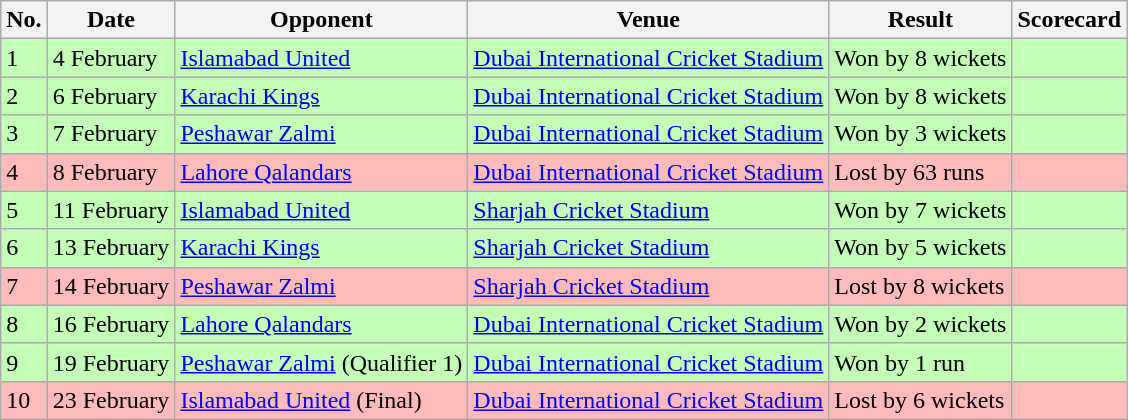<table class="wikitable">
<tr>
<th>No.</th>
<th>Date</th>
<th>Opponent</th>
<th>Venue</th>
<th>Result</th>
<th>Scorecard</th>
</tr>
<tr style="background:#c3fdb8;">
<td>1</td>
<td>4 February</td>
<td><a href='#'>Islamabad United</a></td>
<td><a href='#'>Dubai International Cricket Stadium</a></td>
<td>Won by 8 wickets</td>
<td></td>
</tr>
<tr style="background:#c3fdb8;">
<td>2</td>
<td>6 February</td>
<td><a href='#'>Karachi Kings</a></td>
<td><a href='#'>Dubai International Cricket Stadium</a></td>
<td>Won by 8 wickets</td>
<td></td>
</tr>
<tr style="background:#c3fdb8;">
<td>3</td>
<td>7 February</td>
<td><a href='#'>Peshawar Zalmi</a></td>
<td><a href='#'>Dubai International Cricket Stadium</a></td>
<td>Won by 3 wickets</td>
<td></td>
</tr>
<tr style="background:#fbb;">
<td>4</td>
<td>8 February</td>
<td><a href='#'>Lahore Qalandars</a></td>
<td><a href='#'>Dubai International Cricket Stadium</a></td>
<td>Lost by 63 runs</td>
<td></td>
</tr>
<tr style="background:#c3fdb8;">
<td>5</td>
<td>11 February</td>
<td><a href='#'>Islamabad United</a></td>
<td><a href='#'>Sharjah Cricket Stadium</a></td>
<td>Won by 7 wickets</td>
<td></td>
</tr>
<tr style="background:#c3fdb8;">
<td>6</td>
<td>13 February</td>
<td><a href='#'>Karachi Kings</a></td>
<td><a href='#'>Sharjah Cricket Stadium</a></td>
<td>Won by 5 wickets</td>
<td></td>
</tr>
<tr style="background:#fbb;">
<td>7</td>
<td>14 February</td>
<td><a href='#'>Peshawar Zalmi</a></td>
<td><a href='#'>Sharjah Cricket Stadium</a></td>
<td>Lost by 8 wickets</td>
<td></td>
</tr>
<tr style="background:#c3fdb8;">
<td>8</td>
<td>16 February</td>
<td><a href='#'>Lahore Qalandars</a></td>
<td><a href='#'>Dubai International Cricket Stadium</a></td>
<td>Won by 2 wickets</td>
<td></td>
</tr>
<tr style="background:#c3fdb8;">
<td>9</td>
<td>19 February</td>
<td><a href='#'>Peshawar Zalmi</a> (Qualifier 1)</td>
<td><a href='#'>Dubai International Cricket Stadium</a></td>
<td>Won by 1 run</td>
<td></td>
</tr>
<tr style="background:#fbb;">
<td>10</td>
<td>23 February</td>
<td><a href='#'>Islamabad United</a> (Final)</td>
<td><a href='#'>Dubai International Cricket Stadium</a></td>
<td>Lost by 6 wickets</td>
<td></td>
</tr>
</table>
